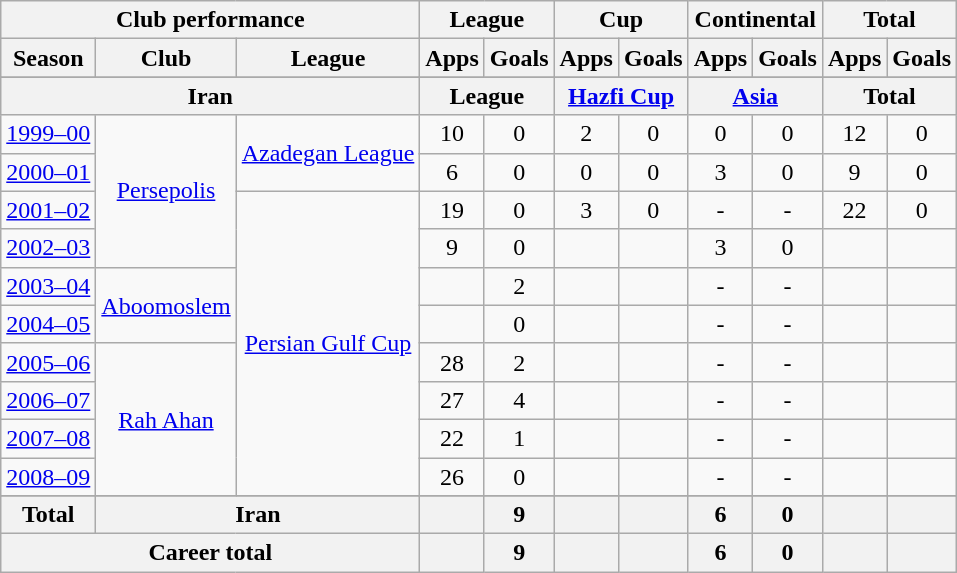<table class="wikitable" style="text-align:center">
<tr>
<th colspan=3>Club performance</th>
<th colspan=2>League</th>
<th colspan=2>Cup</th>
<th colspan=2>Continental</th>
<th colspan=2>Total</th>
</tr>
<tr>
<th>Season</th>
<th>Club</th>
<th>League</th>
<th>Apps</th>
<th>Goals</th>
<th>Apps</th>
<th>Goals</th>
<th>Apps</th>
<th>Goals</th>
<th>Apps</th>
<th>Goals</th>
</tr>
<tr>
</tr>
<tr>
<th colspan=3>Iran</th>
<th colspan=2>League</th>
<th colspan=2><a href='#'>Hazfi Cup</a></th>
<th colspan=2><a href='#'>Asia</a></th>
<th colspan=2>Total</th>
</tr>
<tr>
<td><a href='#'>1999–00</a></td>
<td rowspan="4"><a href='#'>Persepolis</a></td>
<td rowspan="2"><a href='#'>Azadegan League</a></td>
<td>10</td>
<td>0</td>
<td>2</td>
<td>0</td>
<td>0</td>
<td>0</td>
<td>12</td>
<td>0</td>
</tr>
<tr>
<td><a href='#'>2000–01</a></td>
<td>6</td>
<td>0</td>
<td>0</td>
<td>0</td>
<td>3</td>
<td>0</td>
<td>9</td>
<td>0</td>
</tr>
<tr>
<td><a href='#'>2001–02</a></td>
<td rowspan="8"><a href='#'>Persian Gulf Cup</a></td>
<td>19</td>
<td>0</td>
<td>3</td>
<td>0</td>
<td>-</td>
<td>-</td>
<td>22</td>
<td>0</td>
</tr>
<tr>
<td><a href='#'>2002–03</a></td>
<td>9</td>
<td>0</td>
<td></td>
<td></td>
<td>3</td>
<td>0</td>
<td></td>
<td></td>
</tr>
<tr>
<td><a href='#'>2003–04</a></td>
<td rowspan="2"><a href='#'>Aboomoslem</a></td>
<td></td>
<td>2</td>
<td></td>
<td></td>
<td>-</td>
<td>-</td>
<td></td>
<td></td>
</tr>
<tr>
<td><a href='#'>2004–05</a></td>
<td></td>
<td>0</td>
<td></td>
<td></td>
<td>-</td>
<td>-</td>
<td></td>
<td></td>
</tr>
<tr>
<td><a href='#'>2005–06</a></td>
<td rowspan="4"><a href='#'>Rah Ahan</a></td>
<td>28</td>
<td>2</td>
<td></td>
<td></td>
<td>-</td>
<td>-</td>
<td></td>
<td></td>
</tr>
<tr>
<td><a href='#'>2006–07</a></td>
<td>27</td>
<td>4</td>
<td></td>
<td></td>
<td>-</td>
<td>-</td>
<td></td>
<td></td>
</tr>
<tr>
<td><a href='#'>2007–08</a></td>
<td>22</td>
<td>1</td>
<td></td>
<td></td>
<td>-</td>
<td>-</td>
<td></td>
<td></td>
</tr>
<tr>
<td><a href='#'>2008–09</a></td>
<td>26</td>
<td>0</td>
<td></td>
<td></td>
<td>-</td>
<td>-</td>
<td></td>
<td></td>
</tr>
<tr>
</tr>
<tr>
<th rowspan=1>Total</th>
<th colspan=2>Iran</th>
<th></th>
<th>9</th>
<th></th>
<th></th>
<th>6</th>
<th>0</th>
<th></th>
<th></th>
</tr>
<tr>
<th colspan=3>Career total</th>
<th></th>
<th>9</th>
<th></th>
<th></th>
<th>6</th>
<th>0</th>
<th></th>
<th></th>
</tr>
</table>
